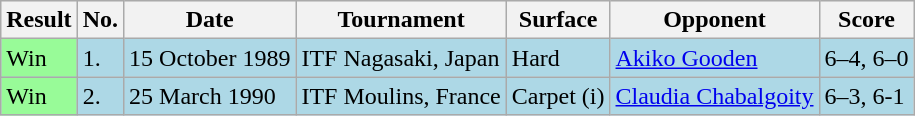<table class="sortable wikitable">
<tr style="background:#eee;">
<th>Result</th>
<th>No.</th>
<th>Date</th>
<th>Tournament</th>
<th>Surface</th>
<th>Opponent</th>
<th class="unsortable">Score</th>
</tr>
<tr style="background:lightblue;">
<td style="background:#98fb98;">Win</td>
<td>1.</td>
<td>15 October 1989</td>
<td>ITF Nagasaki, Japan</td>
<td>Hard</td>
<td> <a href='#'>Akiko Gooden</a></td>
<td>6–4, 6–0</td>
</tr>
<tr style="background:lightblue;">
<td style="background:#98fb98;">Win</td>
<td>2.</td>
<td>25 March 1990</td>
<td>ITF Moulins, France</td>
<td>Carpet (i)</td>
<td> <a href='#'>Claudia Chabalgoity</a></td>
<td>6–3, 6-1</td>
</tr>
</table>
